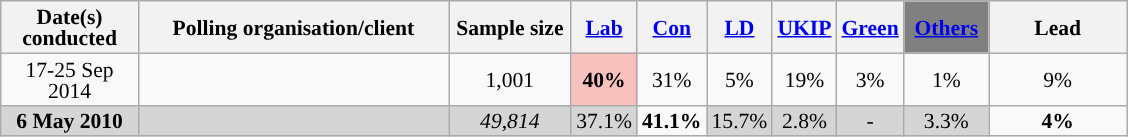<table class="wikitable sortable" style="text-align:center;font-size:90%;line-height:14px">
<tr>
<th ! style="width:85px;">Date(s)<br>conducted</th>
<th style="width:200px;">Polling organisation/client</th>
<th class="unsortable" style="width:75px;">Sample size</th>
<th class="unsortable" style="background:"><a href='#'><span>Lab</span></a></th>
<th class="unsortable" style="background:"><a href='#'><span>Con</span></a></th>
<th class="unsortable" style="background:"><a href='#'><span>LD</span></a></th>
<th class="unsortable" style="background:"><a href='#'><span>UKIP</span></a></th>
<th class="unsortable" style="background:"><a href='#'><span>Green</span></a></th>
<th class="unsortable" style="background:gray; width:50px;"><a href='#'><span>Others</span></a></th>
<th class="unsortable" style="width:85px;">Lead</th>
</tr>
<tr>
<td>17-25 Sep 2014</td>
<td></td>
<td>1,001</td>
<td style="background:#F8C1BE"><strong>40%</strong></td>
<td>31%</td>
<td>5%</td>
<td>19%</td>
<td>3%</td>
<td>1%</td>
<td style="background:">9%</td>
</tr>
<tr>
<td style="background:#D5D5D5"><strong>6 May 2010</strong></td>
<td style="background:#D5D5D5"></td>
<td style="background:#D5D5D5"><em>49,814</em></td>
<td style="background:#D5D5D5">37.1%</td>
<td style="background:"><strong>41.1%</strong></td>
<td style="background:#D5D5D5">15.7%</td>
<td style="background:#D5D5D5">2.8%</td>
<td style="background:#D5D5D5">-</td>
<td style="background:#D5D5D5">3.3%</td>
<td style="background:"><strong>4% </strong></td>
</tr>
</table>
